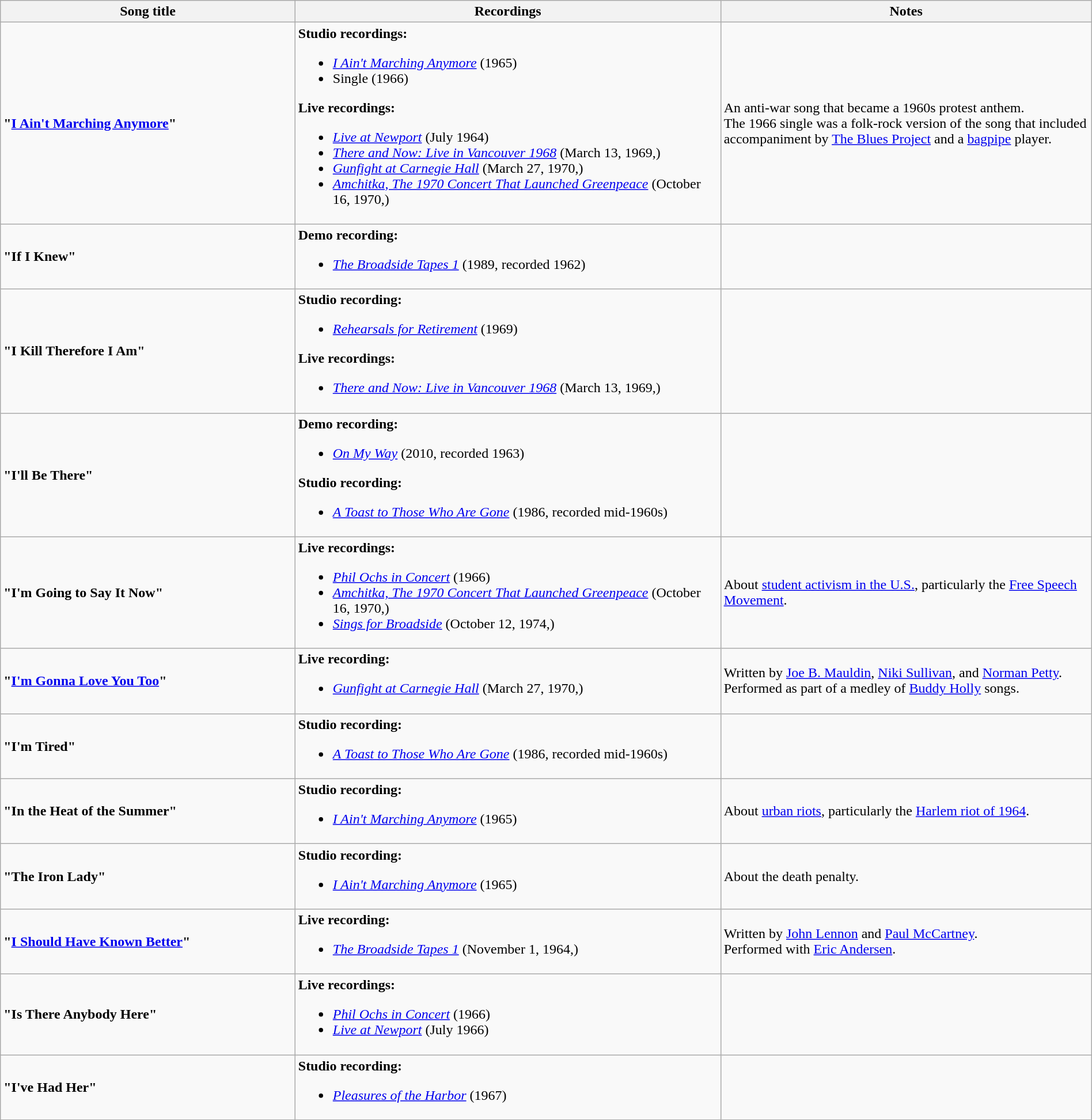<table class="wikitable" width="100%">
<tr>
<th width="27%">Song title</th>
<th width="39%">Recordings</th>
<th width="34%">Notes</th>
</tr>
<tr>
<td><strong>"<a href='#'>I Ain't Marching Anymore</a>"</strong></td>
<td><strong>Studio recordings:</strong><br><ul><li><em><a href='#'>I Ain't Marching Anymore</a></em> (1965)</li><li>Single (1966)</li></ul><strong>Live recordings:</strong><ul><li><em><a href='#'>Live at Newport</a></em> (July 1964)</li><li><em><a href='#'>There and Now: Live in Vancouver 1968</a></em> (March 13, 1969,)</li><li><em><a href='#'>Gunfight at Carnegie Hall</a></em> (March 27, 1970,)</li><li><em><a href='#'>Amchitka, The 1970 Concert That Launched Greenpeace</a></em> (October 16, 1970,)</li></ul></td>
<td>An anti-war song that became a 1960s protest anthem.<br>The 1966 single was a folk-rock version of the song that included accompaniment by <a href='#'>The Blues Project</a> and a <a href='#'>bagpipe</a> player.</td>
</tr>
<tr>
<td><strong>"If I Knew"</strong></td>
<td><strong>Demo recording:</strong><br><ul><li><em><a href='#'>The Broadside Tapes 1</a></em> (1989, recorded 1962)</li></ul></td>
<td></td>
</tr>
<tr>
<td><strong>"I Kill Therefore I Am"</strong></td>
<td><strong>Studio recording:</strong><br><ul><li><em><a href='#'>Rehearsals for Retirement</a></em> (1969)</li></ul><strong>Live recordings:</strong><ul><li><em><a href='#'>There and Now: Live in Vancouver 1968</a></em> (March 13, 1969,)</li></ul></td>
<td></td>
</tr>
<tr>
<td><strong>"I'll Be There"</strong></td>
<td><strong>Demo recording:</strong><br><ul><li><em><a href='#'>On My Way</a></em> (2010, recorded 1963)</li></ul><strong>Studio recording:</strong><ul><li><em><a href='#'>A Toast to Those Who Are Gone</a></em> (1986, recorded mid-1960s)</li></ul></td>
<td></td>
</tr>
<tr>
<td><strong>"I'm Going to Say It Now"</strong></td>
<td><strong>Live recordings:</strong><br><ul><li><em><a href='#'>Phil Ochs in Concert</a></em> (1966)</li><li><em><a href='#'>Amchitka, The 1970 Concert That Launched Greenpeace</a></em> (October 16, 1970,)</li><li><em><a href='#'>Sings for Broadside</a></em> (October 12, 1974,)</li></ul></td>
<td>About <a href='#'>student activism in the U.S.</a>, particularly the <a href='#'>Free Speech Movement</a>.</td>
</tr>
<tr>
<td><strong>"<a href='#'>I'm Gonna Love You Too</a>"</strong></td>
<td><strong>Live recording:</strong><br><ul><li><em><a href='#'>Gunfight at Carnegie Hall</a></em> (March 27, 1970,)</li></ul></td>
<td>Written by <a href='#'>Joe B. Mauldin</a>, <a href='#'>Niki Sullivan</a>, and <a href='#'>Norman Petty</a>.<br>Performed as part of a medley of <a href='#'>Buddy Holly</a> songs.</td>
</tr>
<tr>
<td><strong>"I'm Tired"</strong></td>
<td><strong>Studio recording:</strong><br><ul><li><em><a href='#'>A Toast to Those Who Are Gone</a></em> (1986, recorded mid-1960s)</li></ul></td>
<td></td>
</tr>
<tr>
<td><strong>"In the Heat of the Summer"</strong></td>
<td><strong>Studio recording:</strong><br><ul><li><em><a href='#'>I Ain't Marching Anymore</a></em> (1965)</li></ul></td>
<td>About <a href='#'>urban riots</a>, particularly the <a href='#'>Harlem riot of 1964</a>.</td>
</tr>
<tr>
<td><strong>"The Iron Lady"</strong></td>
<td><strong>Studio recording:</strong><br><ul><li><em><a href='#'>I Ain't Marching Anymore</a></em> (1965)</li></ul></td>
<td>About the death penalty.</td>
</tr>
<tr>
<td><strong>"<a href='#'>I Should Have Known Better</a>"</strong></td>
<td><strong>Live recording:</strong><br><ul><li><em><a href='#'>The Broadside Tapes 1</a></em> (November 1, 1964,)</li></ul></td>
<td>Written by <a href='#'>John Lennon</a> and <a href='#'>Paul McCartney</a>.<br>Performed with <a href='#'>Eric Andersen</a>.</td>
</tr>
<tr>
<td><strong>"Is There Anybody Here"</strong></td>
<td><strong>Live recordings:</strong><br><ul><li><em><a href='#'>Phil Ochs in Concert</a></em> (1966)</li><li><em><a href='#'>Live at Newport</a></em> (July 1966)</li></ul></td>
<td></td>
</tr>
<tr>
<td><strong>"I've Had Her"</strong></td>
<td><strong>Studio recording:</strong><br><ul><li><em><a href='#'>Pleasures of the Harbor</a></em> (1967)</li></ul></td>
<td></td>
</tr>
</table>
